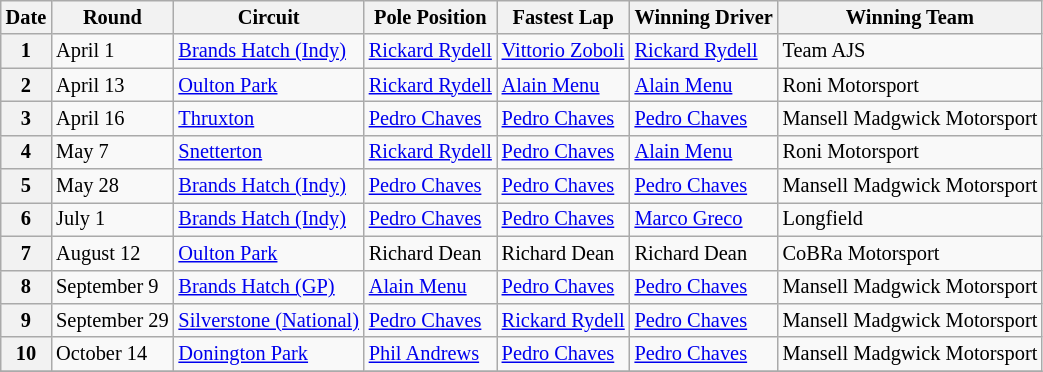<table class="wikitable" style="font-size: 85%;">
<tr>
<th>Date</th>
<th>Round</th>
<th>Circuit</th>
<th>Pole Position</th>
<th>Fastest Lap</th>
<th>Winning Driver</th>
<th>Winning Team</th>
</tr>
<tr>
<th>1</th>
<td>April 1</td>
<td> <a href='#'>Brands Hatch (Indy)</a></td>
<td> <a href='#'>Rickard Rydell</a></td>
<td> <a href='#'>Vittorio Zoboli</a></td>
<td> <a href='#'>Rickard Rydell</a></td>
<td>Team AJS</td>
</tr>
<tr>
<th>2</th>
<td>April 13</td>
<td> <a href='#'>Oulton Park</a></td>
<td> <a href='#'>Rickard Rydell</a></td>
<td> <a href='#'>Alain Menu</a></td>
<td> <a href='#'>Alain Menu</a></td>
<td>Roni Motorsport</td>
</tr>
<tr>
<th>3</th>
<td>April 16</td>
<td> <a href='#'>Thruxton</a></td>
<td> <a href='#'>Pedro Chaves</a></td>
<td> <a href='#'>Pedro Chaves</a></td>
<td> <a href='#'>Pedro Chaves</a></td>
<td>Mansell Madgwick Motorsport</td>
</tr>
<tr>
<th>4</th>
<td>May 7</td>
<td> <a href='#'>Snetterton</a></td>
<td> <a href='#'>Rickard Rydell</a></td>
<td> <a href='#'>Pedro Chaves</a></td>
<td> <a href='#'>Alain Menu</a></td>
<td>Roni Motorsport</td>
</tr>
<tr>
<th>5</th>
<td>May 28</td>
<td> <a href='#'>Brands Hatch (Indy)</a></td>
<td> <a href='#'>Pedro Chaves</a></td>
<td> <a href='#'>Pedro Chaves</a></td>
<td> <a href='#'>Pedro Chaves</a></td>
<td>Mansell Madgwick Motorsport</td>
</tr>
<tr>
<th>6</th>
<td>July 1</td>
<td> <a href='#'>Brands Hatch (Indy)</a></td>
<td> <a href='#'>Pedro Chaves</a></td>
<td> <a href='#'>Pedro Chaves</a></td>
<td> <a href='#'>Marco Greco</a></td>
<td>Longfield</td>
</tr>
<tr>
<th>7</th>
<td>August 12</td>
<td> <a href='#'>Oulton Park</a></td>
<td> Richard Dean</td>
<td> Richard Dean</td>
<td> Richard Dean</td>
<td>CoBRa Motorsport</td>
</tr>
<tr>
<th>8</th>
<td>September 9</td>
<td> <a href='#'>Brands Hatch (GP)</a></td>
<td> <a href='#'>Alain Menu</a></td>
<td> <a href='#'>Pedro Chaves</a></td>
<td> <a href='#'>Pedro Chaves</a></td>
<td>Mansell Madgwick Motorsport</td>
</tr>
<tr>
<th>9</th>
<td>September 29</td>
<td> <a href='#'>Silverstone (National)</a></td>
<td> <a href='#'>Pedro Chaves</a></td>
<td> <a href='#'>Rickard Rydell</a></td>
<td> <a href='#'>Pedro Chaves</a></td>
<td>Mansell Madgwick Motorsport</td>
</tr>
<tr>
<th>10</th>
<td>October 14</td>
<td> <a href='#'>Donington Park</a></td>
<td> <a href='#'>Phil Andrews</a></td>
<td> <a href='#'>Pedro Chaves</a></td>
<td> <a href='#'>Pedro Chaves</a></td>
<td>Mansell Madgwick Motorsport</td>
</tr>
<tr>
</tr>
</table>
